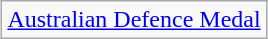<table class="wikitable" style="margin:1em auto; text-align:center;">
<tr>
<td colspan="2"><a href='#'>Australian Defence Medal</a></td>
</tr>
</table>
